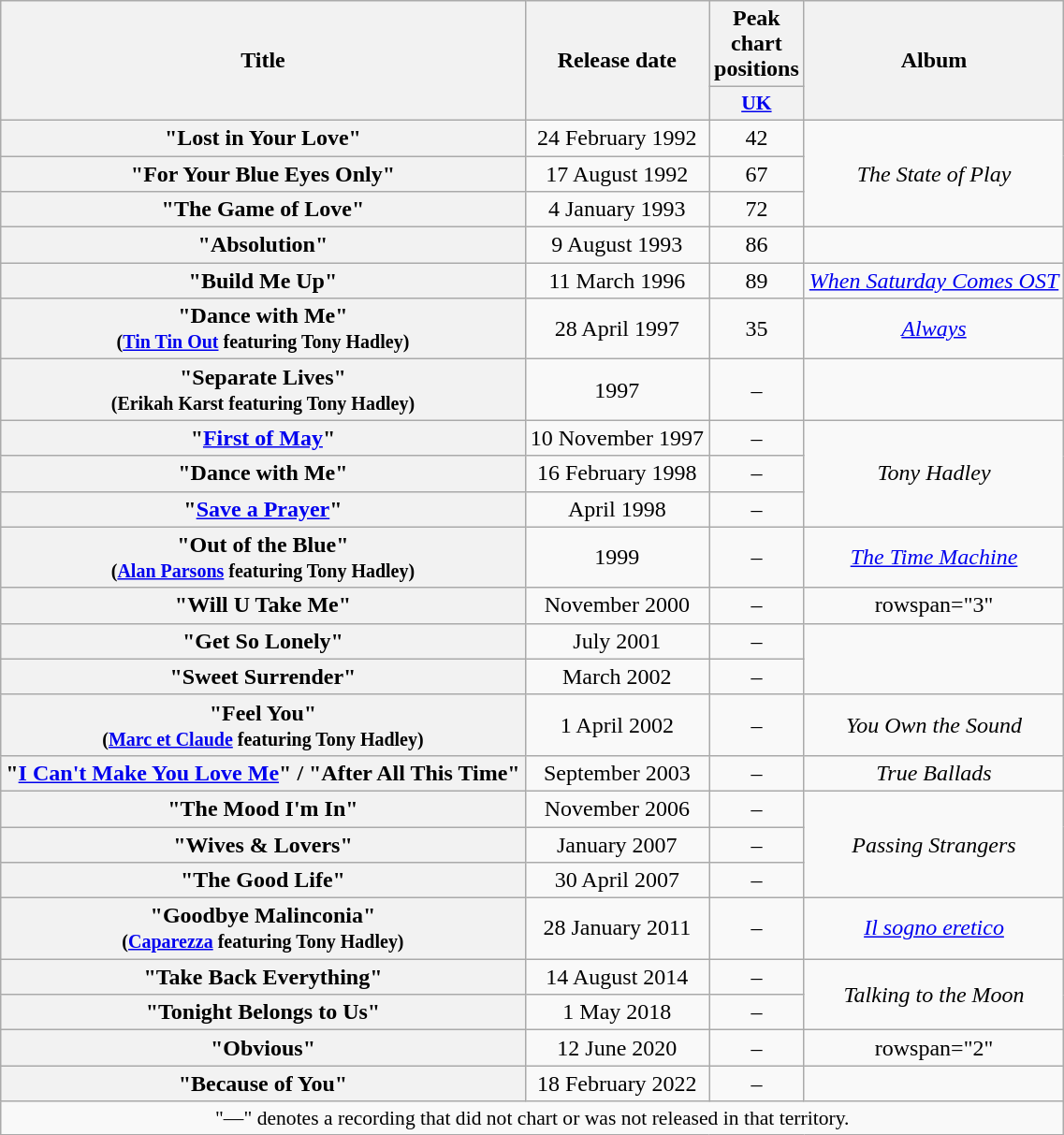<table class="wikitable plainrowheaders" style="text-align:center;">
<tr>
<th scope="col" rowspan="2">Title</th>
<th scope="col" rowspan="2">Release date</th>
<th scope="col">Peak chart positions</th>
<th scope="col" rowspan="2">Album</th>
</tr>
<tr>
<th scope="col" style="width:3em;font-size:90%;"><a href='#'>UK</a><br></th>
</tr>
<tr>
<th scope="row">"Lost in Your Love"</th>
<td>24 February 1992</td>
<td>42</td>
<td rowspan="3"><em>The State of Play</em></td>
</tr>
<tr>
<th scope="row">"For Your Blue Eyes Only"</th>
<td>17 August 1992</td>
<td>67</td>
</tr>
<tr>
<th scope="row">"The Game of Love"</th>
<td>4 January 1993</td>
<td>72</td>
</tr>
<tr>
<th scope="row">"Absolution"</th>
<td>9 August 1993</td>
<td>86</td>
<td></td>
</tr>
<tr>
<th scope="row">"Build Me Up"</th>
<td>11 March 1996</td>
<td>89</td>
<td><em><a href='#'>When Saturday Comes OST</a></em></td>
</tr>
<tr>
<th scope="row">"Dance with Me"<br><small>(<a href='#'>Tin Tin Out</a> featuring Tony Hadley)</small></th>
<td>28 April 1997</td>
<td>35</td>
<td rowspan=""><em><a href='#'>Always</a></em></td>
</tr>
<tr>
<th scope="row">"Separate Lives"<br><small>(Erikah Karst featuring Tony Hadley)</small></th>
<td>1997</td>
<td>–</td>
<td></td>
</tr>
<tr>
<th scope="row">"<a href='#'>First of May</a>"</th>
<td>10 November 1997</td>
<td>–</td>
<td rowspan="3"><em>Tony Hadley</em></td>
</tr>
<tr>
<th scope="row">"Dance with Me"</th>
<td>16 February 1998</td>
<td>–</td>
</tr>
<tr>
<th scope="row">"<a href='#'>Save a Prayer</a>"</th>
<td>April 1998</td>
<td>–</td>
</tr>
<tr>
<th scope="row">"Out of the Blue"<br><small>(<a href='#'>Alan Parsons</a> featuring Tony Hadley)</small></th>
<td>1999</td>
<td>–</td>
<td><em><a href='#'>The Time Machine</a></em></td>
</tr>
<tr>
<th scope="row">"Will U Take Me"</th>
<td>November 2000</td>
<td>–</td>
<td>rowspan="3" </td>
</tr>
<tr>
<th scope="row">"Get So Lonely"</th>
<td>July 2001</td>
<td>–</td>
</tr>
<tr>
<th scope="row">"Sweet Surrender"</th>
<td>March 2002</td>
<td>–</td>
</tr>
<tr>
<th scope="row">"Feel You"<br><small>(<a href='#'>Marc et Claude</a> featuring Tony Hadley)</small></th>
<td>1 April 2002</td>
<td>–</td>
<td><em>You Own the Sound</em></td>
</tr>
<tr>
<th scope="row">"<a href='#'>I Can't Make You Love Me</a>" / "After All This Time"</th>
<td>September 2003</td>
<td>–</td>
<td><em>True Ballads</em></td>
</tr>
<tr>
<th scope="row">"The Mood I'm In"</th>
<td>November 2006</td>
<td>–</td>
<td rowspan="3"><em>Passing Strangers</em></td>
</tr>
<tr>
<th scope="row">"Wives & Lovers"</th>
<td>January 2007</td>
<td>–</td>
</tr>
<tr>
<th scope="row">"The Good Life"</th>
<td>30 April 2007</td>
<td>–</td>
</tr>
<tr>
<th scope="row">"Goodbye Malinconia"<br><small>(<a href='#'>Caparezza</a> featuring Tony Hadley)</small></th>
<td>28 January 2011</td>
<td>–</td>
<td><em><a href='#'>Il sogno eretico</a></em></td>
</tr>
<tr>
<th scope="row">"Take Back Everything"</th>
<td>14 August 2014</td>
<td>–</td>
<td rowspan="2"><em>Talking to the Moon</em></td>
</tr>
<tr>
<th scope="row">"Tonight Belongs to Us"</th>
<td>1 May 2018</td>
<td>–</td>
</tr>
<tr>
<th scope="row">"Obvious"</th>
<td>12 June 2020</td>
<td>–</td>
<td>rowspan="2" </td>
</tr>
<tr>
<th scope="row">"Because of You"</th>
<td>18 February 2022</td>
<td>–</td>
</tr>
<tr>
<td colspan="4" style="font-size:90%">"—" denotes a recording that did not chart or was not released in that territory.</td>
</tr>
</table>
